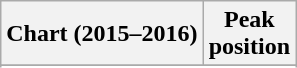<table class="wikitable sortable plainrowheaders">
<tr>
<th align="left">Chart (2015–2016)</th>
<th align="center">Peak<br>position</th>
</tr>
<tr>
</tr>
<tr>
</tr>
<tr>
</tr>
<tr>
</tr>
<tr>
</tr>
</table>
